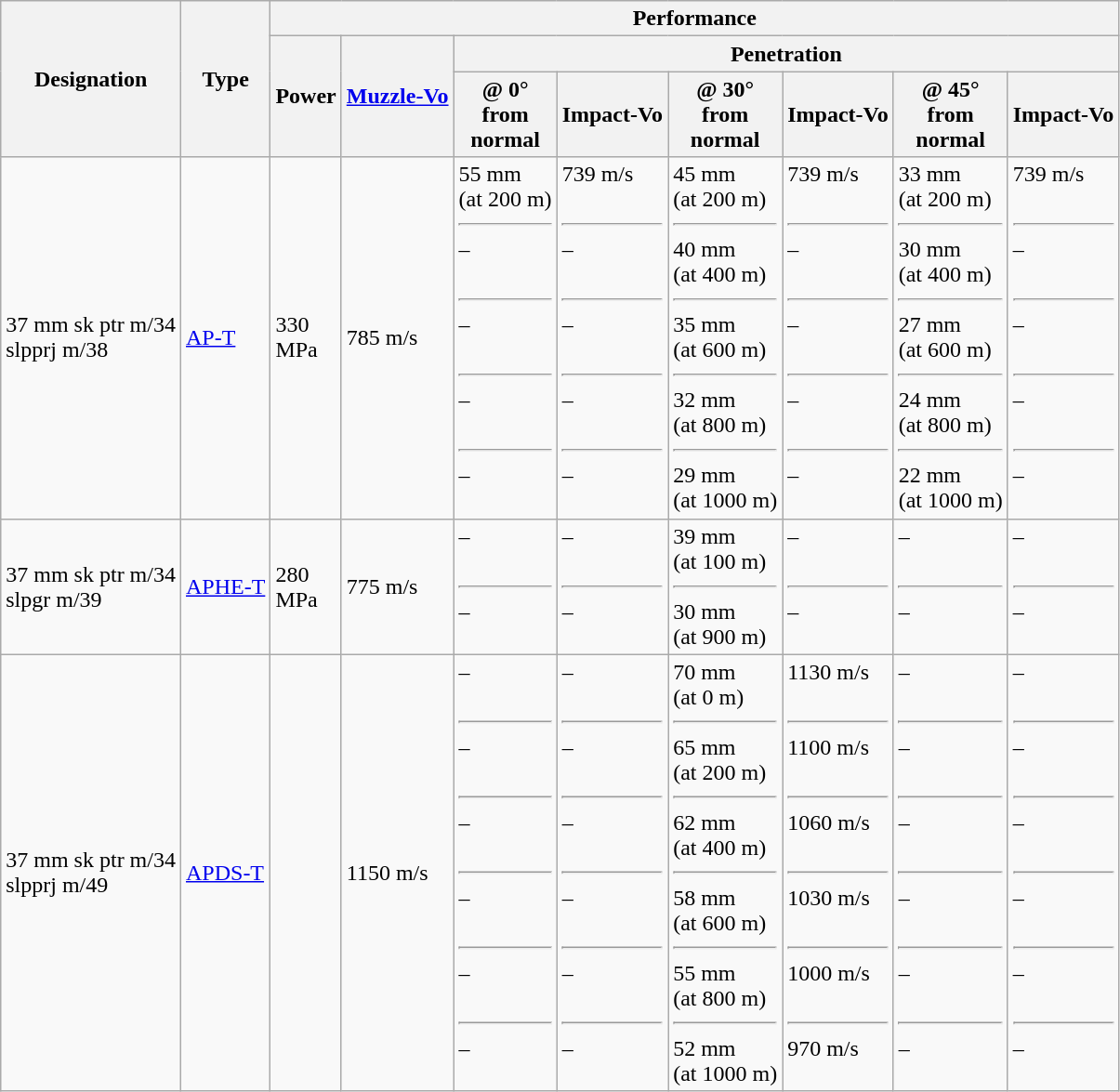<table class="wikitable">
<tr>
<th rowspan="3">Designation</th>
<th rowspan="3">Type</th>
<th colspan="8">Performance</th>
</tr>
<tr>
<th rowspan="2">Power</th>
<th rowspan="2"><a href='#'>Muzzle-Vo</a></th>
<th colspan="6">Penetration</th>
</tr>
<tr>
<th>@ 0°<br>from<br>normal</th>
<th>Impact-Vo</th>
<th>@ 30°<br>from<br>normal</th>
<th>Impact-Vo</th>
<th>@ 45°<br>from<br>normal</th>
<th>Impact-Vo</th>
</tr>
<tr>
<td>37 mm sk ptr m/34<br>slpprj m/38</td>
<td><a href='#'>AP-T</a></td>
<td>330<br>MPa</td>
<td>785 m/s</td>
<td>55 mm<br>(at 200 m)<hr>–<br> <hr>–<br> <hr>–<br> <hr>–<br> </td>
<td>739 m/s<br> <hr>–<br> <hr>–<br> <hr>–<br> <hr>–<br> </td>
<td>45 mm<br>(at 200 m)<hr>40 mm<br>(at 400 m)<hr>35 mm<br>(at 600 m)<hr>32 mm<br>(at 800 m)<hr>29 mm<br>(at 1000 m)</td>
<td>739 m/s<br> <hr>–<br> <hr>–<br> <hr>–<br> <hr>–<br> </td>
<td>33 mm<br>(at 200 m)<hr>30 mm<br>(at 400 m)<hr>27 mm<br>(at 600 m)<hr>24 mm<br>(at 800 m)<hr>22 mm<br>(at 1000 m)</td>
<td>739 m/s<br> <hr>–<br> <hr>–<br> <hr>–<br> <hr>–<br> </td>
</tr>
<tr>
<td>37 mm sk ptr m/34<br>slpgr m/39</td>
<td><a href='#'>APHE-T</a></td>
<td>280<br>MPa</td>
<td>775 m/s</td>
<td>–<br> <hr>–<br> </td>
<td>–<br> <hr>–<br> </td>
<td>39 mm<br>(at 100 m)<hr>30 mm<br>(at 900 m)</td>
<td>–<br> <hr>–<br> </td>
<td>–<br> <hr>–<br> </td>
<td>–<br> <hr>–<br> </td>
</tr>
<tr>
<td>37 mm sk ptr m/34<br>slpprj m/49</td>
<td><a href='#'>APDS-T</a></td>
<td></td>
<td>1150 m/s</td>
<td>–<br> <hr>–<br> <hr>–<br> <hr>–<br> <hr>–<br> <hr>–<br> </td>
<td>–<br> <hr>–<br> <hr>–<br> <hr>–<br> <hr>–<br> <hr>–<br> </td>
<td>70 mm<br>(at 0 m)<hr>65 mm<br>(at 200 m)<hr>62 mm<br>(at 400 m)<hr>58 mm<br>(at 600 m)<hr>55 mm<br>(at 800 m)<hr>52 mm<br>(at 1000 m)</td>
<td>1130 m/s<br> <hr>1100 m/s<br> <hr>1060 m/s<br> <hr>1030 m/s<br> <hr>1000 m/s<br> <hr>970 m/s<br> </td>
<td>–<br> <hr>–<br> <hr>–<br> <hr>–<br> <hr>–<br> <hr>–<br> </td>
<td>–<br> <hr>–<br> <hr>–<br> <hr>–<br> <hr>–<br> <hr>–<br> </td>
</tr>
</table>
